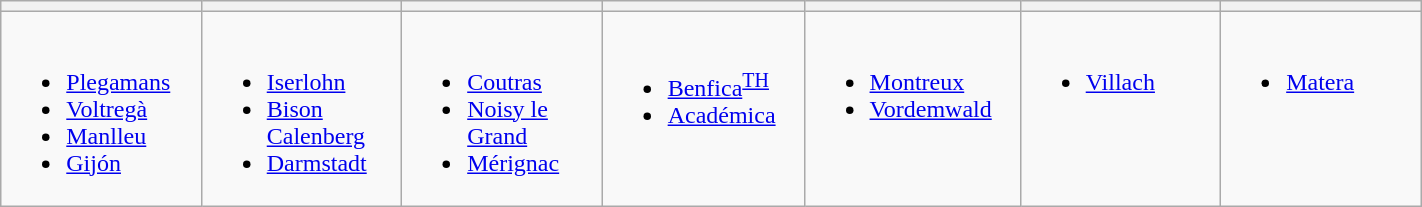<table class="wikitable" style="width:75%;">
<tr>
<th width=12.5%></th>
<th width=12.5%></th>
<th width=12.5%></th>
<th width=12.5%></th>
<th width=12.5%></th>
<th width=12.5%></th>
<th width=12.5%></th>
</tr>
<tr>
<td valign=top><br><ul><li><a href='#'>Plegamans</a></li><li><a href='#'>Voltregà</a></li><li><a href='#'>Manlleu</a></li><li><a href='#'>Gijón</a></li></ul></td>
<td valign=top><br><ul><li><a href='#'>Iserlohn</a></li><li><a href='#'>Bison Calenberg</a></li><li><a href='#'>Darmstadt</a></li></ul></td>
<td valign=top><br><ul><li><a href='#'>Coutras</a></li><li><a href='#'>Noisy le Grand</a></li><li><a href='#'>Mérignac</a></li></ul></td>
<td valign=top><br><ul><li><a href='#'>Benfica</a><sup><a href='#'>TH</a></sup></li><li><a href='#'>Académica</a></li></ul></td>
<td valign=top><br><ul><li><a href='#'>Montreux</a></li><li><a href='#'>Vordemwald</a></li></ul></td>
<td valign=top><br><ul><li><a href='#'>Villach</a></li></ul></td>
<td valign=top><br><ul><li><a href='#'>Matera</a></li></ul></td>
</tr>
</table>
